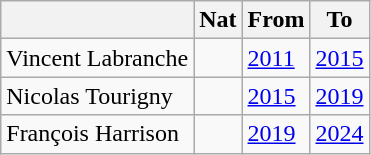<table class="wikitable">
<tr>
<th></th>
<th>Nat</th>
<th>From</th>
<th>To</th>
</tr>
<tr>
<td>Vincent Labranche</td>
<td></td>
<td><a href='#'>2011</a></td>
<td><a href='#'>2015</a></td>
</tr>
<tr>
<td>Nicolas Tourigny</td>
<td></td>
<td><a href='#'>2015</a></td>
<td><a href='#'>2019</a></td>
</tr>
<tr>
<td>François Harrison</td>
<td></td>
<td><a href='#'>2019</a></td>
<td><a href='#'>2024</a></td>
</tr>
</table>
